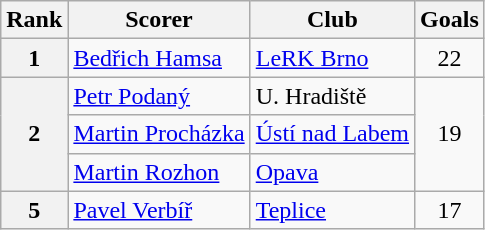<table class="wikitable" style="text-align:center">
<tr>
<th>Rank</th>
<th>Scorer</th>
<th>Club</th>
<th>Goals</th>
</tr>
<tr>
<th>1</th>
<td align="left"> <a href='#'>Bedřich Hamsa</a></td>
<td align="left"><a href='#'>LeRK Brno</a></td>
<td>22</td>
</tr>
<tr>
<th rowspan="3">2</th>
<td align="left"> <a href='#'>Petr Podaný</a></td>
<td align="left">U. Hradiště</td>
<td rowspan="3">19</td>
</tr>
<tr>
<td align="left"> <a href='#'>Martin Procházka</a></td>
<td align="left"><a href='#'>Ústí nad Labem</a></td>
</tr>
<tr>
<td align="left"> <a href='#'>Martin Rozhon</a></td>
<td align="left"><a href='#'>Opava</a></td>
</tr>
<tr>
<th>5</th>
<td align="left"> <a href='#'>Pavel Verbíř</a></td>
<td align="left"><a href='#'>Teplice</a></td>
<td>17</td>
</tr>
</table>
